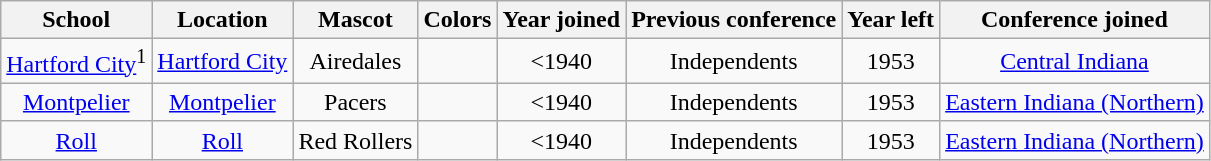<table class="wikitable" style="text-align:center;">
<tr>
<th>School</th>
<th>Location</th>
<th>Mascot</th>
<th>Colors</th>
<th>Year joined</th>
<th>Previous conference</th>
<th>Year left</th>
<th>Conference joined</th>
</tr>
<tr>
<td><a href='#'>Hartford City</a><sup>1</sup></td>
<td><a href='#'>Hartford City</a></td>
<td>Airedales</td>
<td> </td>
<td><1940</td>
<td>Independents</td>
<td>1953</td>
<td><a href='#'>Central Indiana</a></td>
</tr>
<tr>
<td><a href='#'>Montpelier</a></td>
<td><a href='#'>Montpelier</a></td>
<td>Pacers</td>
<td> </td>
<td><1940</td>
<td>Independents</td>
<td>1953</td>
<td><a href='#'>Eastern Indiana (Northern)</a></td>
</tr>
<tr>
<td><a href='#'>Roll</a></td>
<td><a href='#'>Roll</a></td>
<td>Red Rollers</td>
<td> </td>
<td><1940</td>
<td>Independents</td>
<td>1953</td>
<td><a href='#'>Eastern Indiana (Northern)</a></td>
</tr>
</table>
